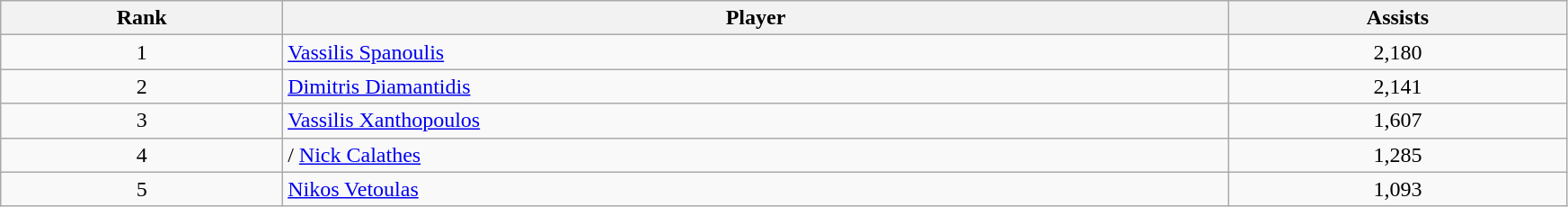<table class="wikitable" width=92% style="text-align:center">
<tr>
<th>Rank</th>
<th>Player</th>
<th>Assists</th>
</tr>
<tr>
<td>1</td>
<td style="text-align:left"> <a href='#'>Vassilis Spanoulis</a></td>
<td>2,180</td>
</tr>
<tr>
<td>2</td>
<td style="text-align:left"> <a href='#'>Dimitris Diamantidis</a></td>
<td>2,141</td>
</tr>
<tr>
<td>3</td>
<td style="text-align:left"> <a href='#'>Vassilis Xanthopoulos</a></td>
<td>1,607</td>
</tr>
<tr>
<td>4</td>
<td style="text-align:left">/ <a href='#'>Nick Calathes</a></td>
<td>1,285</td>
</tr>
<tr>
<td>5</td>
<td style="text-align:left"> <a href='#'>Nikos Vetoulas</a></td>
<td>1,093</td>
</tr>
</table>
